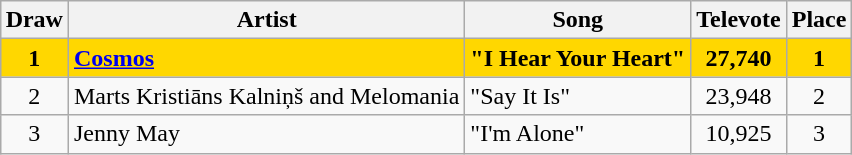<table class="sortable wikitable" style="margin: 1em auto 1em auto; text-align:center;">
<tr>
<th>Draw</th>
<th>Artist</th>
<th>Song</th>
<th>Televote</th>
<th>Place</th>
</tr>
<tr style="font-weight:bold; background:gold;">
<td>1</td>
<td align="left"><a href='#'>Cosmos</a></td>
<td align="left">"I Hear Your Heart"</td>
<td>27,740</td>
<td>1</td>
</tr>
<tr>
<td>2</td>
<td align="left">Marts Kristiāns Kalniņš and Melomania</td>
<td align="left">"Say It Is"</td>
<td>23,948</td>
<td>2</td>
</tr>
<tr>
<td>3</td>
<td align="left">Jenny May</td>
<td align="left">"I'm Alone"</td>
<td>10,925</td>
<td>3</td>
</tr>
</table>
